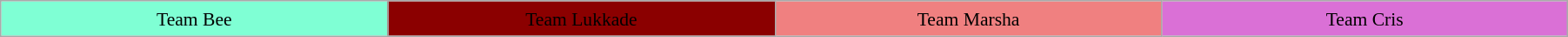<table style="text-align: center; font-size:90%; line-height:20px;" class="wikitable sortable">
<tr>
<td width="290" style="background:aquamarine;">Team Bee</td>
<td width="290" style="background:darkred;"><span>Team Lukkade</span></td>
<td width="290" style="background:lightcoral;">Team Marsha</td>
<td width="304" style="background:orchid;">Team Cris</td>
</tr>
</table>
